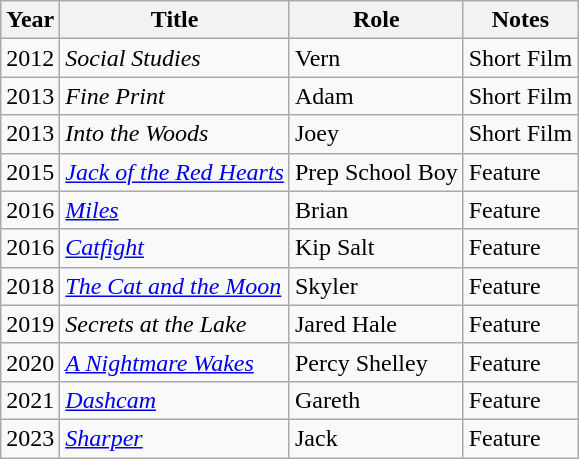<table class="wikitable">
<tr>
<th>Year</th>
<th>Title</th>
<th>Role</th>
<th>Notes</th>
</tr>
<tr>
<td>2012</td>
<td><em>Social Studies</em></td>
<td>Vern</td>
<td>Short Film</td>
</tr>
<tr>
<td>2013</td>
<td><em>Fine Print</em></td>
<td>Adam</td>
<td>Short Film</td>
</tr>
<tr>
<td>2013</td>
<td><em>Into the Woods</em></td>
<td>Joey</td>
<td>Short Film</td>
</tr>
<tr>
<td>2015</td>
<td><em><a href='#'>Jack of the Red Hearts</a></em></td>
<td>Prep School Boy</td>
<td>Feature</td>
</tr>
<tr>
<td>2016</td>
<td><em><a href='#'>Miles</a></em></td>
<td>Brian</td>
<td>Feature</td>
</tr>
<tr>
<td>2016</td>
<td><a href='#'><em>Catfight</em></a></td>
<td>Kip Salt</td>
<td>Feature</td>
</tr>
<tr>
<td>2018</td>
<td><em><a href='#'>The Cat and the Moon</a></em></td>
<td>Skyler</td>
<td>Feature</td>
</tr>
<tr>
<td>2019</td>
<td><em>Secrets at the Lake</em></td>
<td>Jared Hale</td>
<td>Feature</td>
</tr>
<tr>
<td>2020</td>
<td><em><a href='#'>A Nightmare Wakes</a></em></td>
<td>Percy Shelley</td>
<td>Feature</td>
</tr>
<tr>
<td>2021</td>
<td><em><a href='#'>Dashcam</a></em></td>
<td>Gareth</td>
<td>Feature</td>
</tr>
<tr>
<td>2023</td>
<td><em><a href='#'>Sharper</a></em></td>
<td>Jack</td>
<td>Feature</td>
</tr>
</table>
